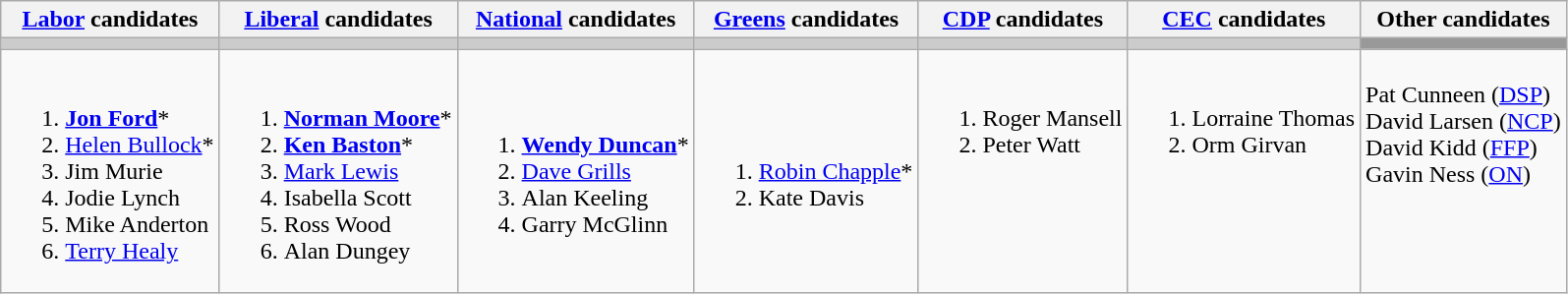<table class="wikitable">
<tr>
<th><a href='#'>Labor</a> candidates</th>
<th><a href='#'>Liberal</a> candidates</th>
<th><a href='#'>National</a> candidates</th>
<th><a href='#'>Greens</a> candidates</th>
<th><a href='#'>CDP</a> candidates</th>
<th><a href='#'>CEC</a> candidates</th>
<th>Other candidates</th>
</tr>
<tr bgcolor="#cccccc">
<td></td>
<td></td>
<td></td>
<td></td>
<td></td>
<td></td>
<td bgcolor="#999999"></td>
</tr>
<tr>
<td><br><ol><li><strong><a href='#'>Jon Ford</a></strong>*</li><li><a href='#'>Helen Bullock</a>*</li><li>Jim Murie</li><li>Jodie Lynch</li><li>Mike Anderton</li><li><a href='#'>Terry Healy</a></li></ol></td>
<td><br><ol><li><strong><a href='#'>Norman Moore</a></strong>*</li><li><strong><a href='#'>Ken Baston</a></strong>*</li><li><a href='#'>Mark Lewis</a></li><li>Isabella Scott</li><li>Ross Wood</li><li>Alan Dungey</li></ol></td>
<td><br><ol><li><strong><a href='#'>Wendy Duncan</a></strong>*</li><li><a href='#'>Dave Grills</a></li><li>Alan Keeling</li><li>Garry McGlinn</li></ol></td>
<td><br><ol><li><a href='#'>Robin Chapple</a>*</li><li>Kate Davis</li></ol></td>
<td valign=top><br><ol><li>Roger Mansell</li><li>Peter Watt</li></ol></td>
<td valign=top><br><ol><li>Lorraine Thomas</li><li>Orm Girvan</li></ol></td>
<td valign=top><br>Pat Cunneen (<a href='#'>DSP</a>) <br>
David Larsen (<a href='#'>NCP</a>) <br>
David Kidd (<a href='#'>FFP</a>) <br>
Gavin Ness (<a href='#'>ON</a>)</td>
</tr>
</table>
